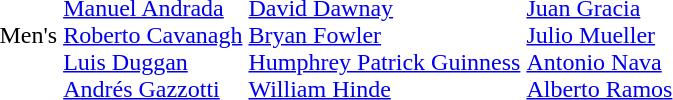<table>
<tr>
<td>Men's</td>
<td><br><a href='#'>Manuel Andrada</a><br><a href='#'>Roberto Cavanagh</a><br><a href='#'>Luis Duggan</a><br><a href='#'>Andrés Gazzotti</a></td>
<td><br><a href='#'>David Dawnay</a><br><a href='#'>Bryan Fowler</a><br><a href='#'>Humphrey Patrick Guinness</a><br><a href='#'>William Hinde</a></td>
<td><br><a href='#'>Juan Gracia</a><br><a href='#'>Julio Mueller</a><br><a href='#'>Antonio Nava</a><br><a href='#'>Alberto Ramos</a></td>
</tr>
</table>
